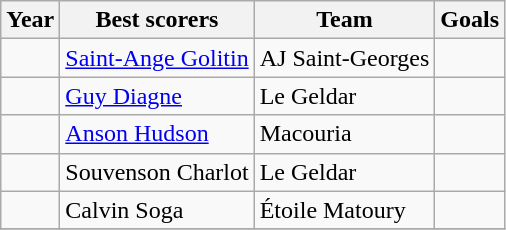<table class="wikitable">
<tr>
<th>Year</th>
<th>Best scorers</th>
<th>Team</th>
<th>Goals</th>
</tr>
<tr>
<td></td>
<td> <a href='#'>Saint-Ange Golitin</a></td>
<td>AJ Saint-Georges</td>
<td></td>
</tr>
<tr>
<td></td>
<td> <a href='#'>Guy Diagne</a></td>
<td>Le Geldar</td>
<td></td>
</tr>
<tr>
<td></td>
<td> <a href='#'>Anson Hudson</a></td>
<td>Macouria</td>
<td></td>
</tr>
<tr>
<td></td>
<td> Souvenson Charlot</td>
<td>Le Geldar</td>
<td></td>
</tr>
<tr>
<td></td>
<td> Calvin Soga</td>
<td>Étoile Matoury</td>
<td></td>
</tr>
<tr>
</tr>
</table>
